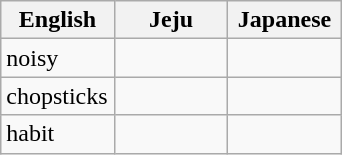<table class="wikitable">
<tr>
<th width="33%">English</th>
<th width="33%">Jeju</th>
<th width="33%">Japanese</th>
</tr>
<tr>
<td>noisy</td>
<td> </td>
<td> </td>
</tr>
<tr>
<td>chopsticks</td>
<td> </td>
<td> </td>
</tr>
<tr>
<td>habit</td>
<td> </td>
<td> </td>
</tr>
</table>
